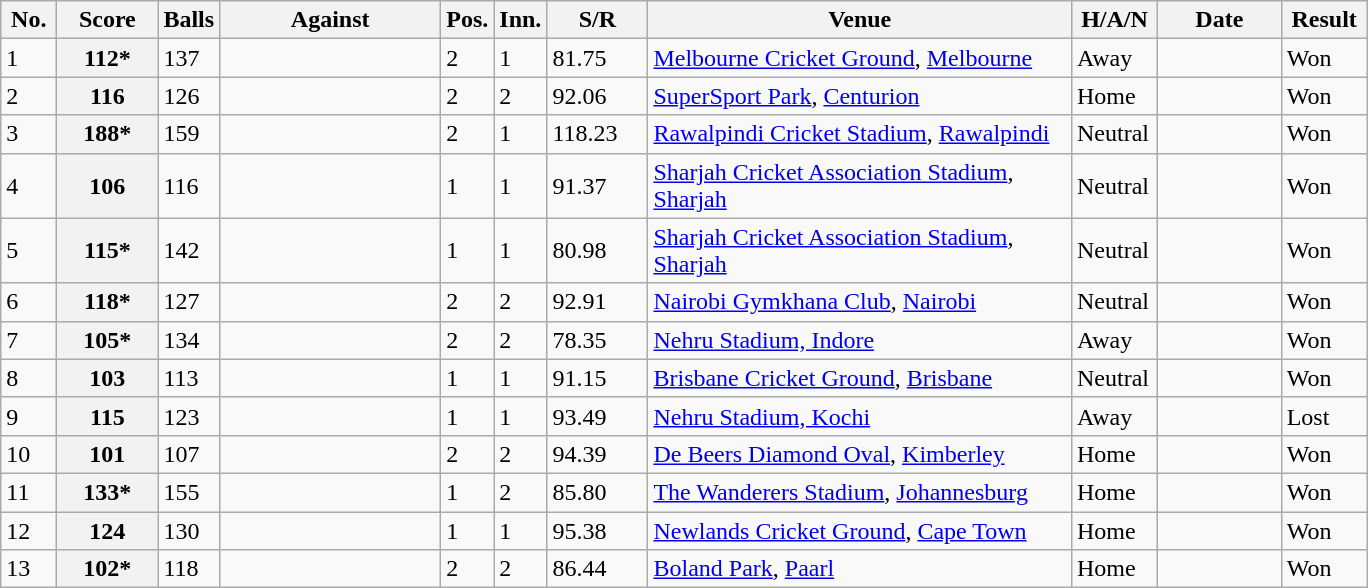<table class="wikitable plainrowheaders sortable">
<tr>
<th scope="col" style="width:30px">No.</th>
<th scope="col" style="width:60px">Score</th>
<th scope="col" style="width:20px">Balls</th>
<th scope="col" style="width:140px">Against</th>
<th scope="col" style="width:10px">Pos.</th>
<th scope="col" style="width:10px">Inn.</th>
<th scope="col" style="width:60px">S/R</th>
<th scope="col" style="width:275px">Venue</th>
<th scope="col" style="width:50px">H/A/N</th>
<th scope="col" style="width:75px">Date</th>
<th scope="col" style="width:50px">Result</th>
</tr>
<tr>
<td>1</td>
<th scope="row">112*</th>
<td>137</td>
<td></td>
<td>2</td>
<td>1</td>
<td>81.75</td>
<td><a href='#'>Melbourne Cricket Ground</a>, <a href='#'>Melbourne</a></td>
<td>Away</td>
<td></td>
<td>Won</td>
</tr>
<tr>
<td>2 </td>
<th scope="row">116</th>
<td>126</td>
<td></td>
<td>2</td>
<td>2</td>
<td>92.06</td>
<td><a href='#'>SuperSport Park</a>, <a href='#'>Centurion</a></td>
<td>Home</td>
<td></td>
<td>Won</td>
</tr>
<tr>
<td>3 </td>
<th scope="row">188*</th>
<td>159</td>
<td></td>
<td>2</td>
<td>1</td>
<td>118.23</td>
<td><a href='#'>Rawalpindi Cricket Stadium</a>, <a href='#'>Rawalpindi</a></td>
<td>Neutral</td>
<td></td>
<td>Won</td>
</tr>
<tr>
<td>4</td>
<th scope="row">106</th>
<td>116</td>
<td></td>
<td>1</td>
<td>1</td>
<td>91.37</td>
<td><a href='#'>Sharjah Cricket Association Stadium</a>, <a href='#'>Sharjah</a></td>
<td>Neutral</td>
<td></td>
<td>Won</td>
</tr>
<tr>
<td>5 </td>
<th scope="row">115*</th>
<td>142</td>
<td></td>
<td>1</td>
<td>1</td>
<td>80.98</td>
<td><a href='#'>Sharjah Cricket Association Stadium</a>, <a href='#'>Sharjah</a></td>
<td>Neutral</td>
<td></td>
<td>Won</td>
</tr>
<tr>
<td>6 </td>
<th scope="row">118*</th>
<td>127</td>
<td></td>
<td>2</td>
<td>2</td>
<td>92.91</td>
<td><a href='#'>Nairobi Gymkhana Club</a>, <a href='#'>Nairobi</a></td>
<td>Neutral</td>
<td></td>
<td>Won</td>
</tr>
<tr>
<td>7 </td>
<th scope="row">105*</th>
<td>134</td>
<td></td>
<td>2</td>
<td>2</td>
<td>78.35</td>
<td><a href='#'>Nehru Stadium, Indore</a></td>
<td>Away</td>
<td></td>
<td>Won</td>
</tr>
<tr>
<td>8 </td>
<th scope="row">103</th>
<td>113</td>
<td></td>
<td>1</td>
<td>1</td>
<td>91.15</td>
<td><a href='#'>Brisbane Cricket Ground</a>, <a href='#'>Brisbane</a></td>
<td>Neutral</td>
<td></td>
<td>Won</td>
</tr>
<tr>
<td>9 </td>
<th scope="row">115</th>
<td>123</td>
<td></td>
<td>1</td>
<td>1</td>
<td>93.49</td>
<td><a href='#'>Nehru Stadium, Kochi</a></td>
<td>Away</td>
<td></td>
<td>Lost</td>
</tr>
<tr>
<td>10 </td>
<th scope="row">101</th>
<td>107</td>
<td></td>
<td>2</td>
<td>2</td>
<td>94.39</td>
<td><a href='#'>De Beers Diamond Oval</a>, <a href='#'>Kimberley</a></td>
<td>Home</td>
<td></td>
<td>Won</td>
</tr>
<tr>
<td>11 </td>
<th scope="row">133*</th>
<td>155</td>
<td></td>
<td>1</td>
<td>2</td>
<td>85.80</td>
<td><a href='#'>The Wanderers Stadium</a>, <a href='#'>Johannesburg</a></td>
<td>Home</td>
<td></td>
<td>Won</td>
</tr>
<tr>
<td>12</td>
<th scope="row">124</th>
<td>130</td>
<td></td>
<td>1</td>
<td>1</td>
<td>95.38</td>
<td><a href='#'>Newlands Cricket Ground</a>, <a href='#'>Cape Town</a></td>
<td>Home</td>
<td></td>
<td>Won</td>
</tr>
<tr>
<td>13 </td>
<th scope="row">102*</th>
<td>118</td>
<td></td>
<td>2</td>
<td>2</td>
<td>86.44</td>
<td><a href='#'>Boland Park</a>, <a href='#'>Paarl</a></td>
<td>Home</td>
<td></td>
<td>Won</td>
</tr>
</table>
